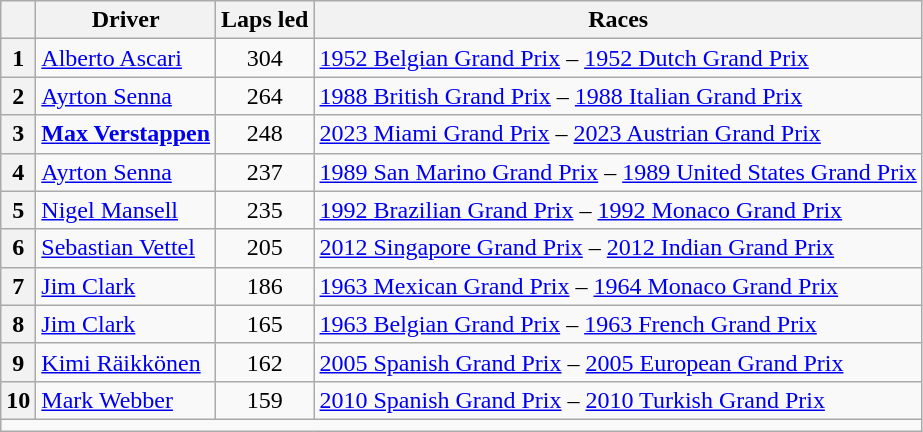<table class="wikitable">
<tr>
<th></th>
<th>Driver</th>
<th>Laps led</th>
<th>Races</th>
</tr>
<tr>
<th>1</th>
<td> <a href='#'>Alberto Ascari</a></td>
<td align=center>304</td>
<td><a href='#'>1952 Belgian Grand Prix</a> – <a href='#'>1952 Dutch Grand Prix</a></td>
</tr>
<tr>
<th>2</th>
<td> <a href='#'>Ayrton Senna</a></td>
<td align=center>264</td>
<td><a href='#'>1988 British Grand Prix</a> – <a href='#'>1988 Italian Grand Prix</a></td>
</tr>
<tr>
<th>3</th>
<td> <strong><a href='#'>Max Verstappen</a></strong></td>
<td align=center>248</td>
<td><a href='#'>2023 Miami Grand Prix</a> – <a href='#'>2023 Austrian Grand Prix</a></td>
</tr>
<tr>
<th>4</th>
<td> <a href='#'>Ayrton Senna</a></td>
<td align=center>237</td>
<td><a href='#'>1989 San Marino Grand Prix</a> – <a href='#'>1989 United States Grand Prix</a></td>
</tr>
<tr>
<th>5</th>
<td> <a href='#'>Nigel Mansell</a></td>
<td align=center>235</td>
<td><a href='#'>1992 Brazilian Grand Prix</a> – <a href='#'>1992 Monaco Grand Prix</a></td>
</tr>
<tr>
<th>6</th>
<td> <a href='#'>Sebastian Vettel</a></td>
<td align=center>205</td>
<td><a href='#'>2012 Singapore Grand Prix</a> – <a href='#'>2012 Indian Grand Prix</a></td>
</tr>
<tr>
<th>7</th>
<td> <a href='#'>Jim Clark</a></td>
<td align=center>186</td>
<td><a href='#'>1963 Mexican Grand Prix</a> – <a href='#'>1964 Monaco Grand Prix</a></td>
</tr>
<tr>
<th>8</th>
<td> <a href='#'>Jim Clark</a></td>
<td align=center>165</td>
<td><a href='#'>1963 Belgian Grand Prix</a> – <a href='#'>1963 French Grand Prix</a></td>
</tr>
<tr>
<th>9</th>
<td> <a href='#'>Kimi Räikkönen</a></td>
<td align=center>162</td>
<td><a href='#'>2005 Spanish Grand Prix</a> – <a href='#'>2005 European Grand Prix</a></td>
</tr>
<tr>
<th>10</th>
<td> <a href='#'>Mark Webber</a></td>
<td align=center>159</td>
<td><a href='#'>2010 Spanish Grand Prix</a> – <a href='#'>2010 Turkish Grand Prix</a></td>
</tr>
<tr>
<td colspan=4></td>
</tr>
</table>
